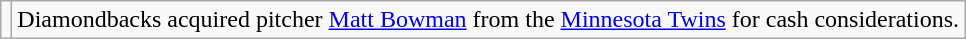<table class="wikitable">
<tr>
<td></td>
<td>Diamondbacks acquired pitcher <a href='#'>Matt Bowman</a> from the <a href='#'>Minnesota Twins</a> for cash considerations.</td>
</tr>
</table>
